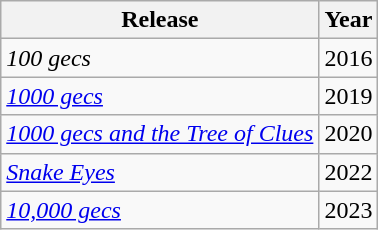<table class="wikitable">
<tr>
<th>Release</th>
<th>Year</th>
</tr>
<tr>
<td><em>100 gecs</em></td>
<td>2016</td>
</tr>
<tr>
<td><em><a href='#'>1000 gecs</a></em></td>
<td>2019</td>
</tr>
<tr>
<td><em><a href='#'>1000 gecs and the Tree of Clues</a></em></td>
<td>2020</td>
</tr>
<tr>
<td><em><a href='#'>Snake Eyes</a></em></td>
<td>2022</td>
</tr>
<tr>
<td><em><a href='#'>10,000 gecs</a></em></td>
<td>2023</td>
</tr>
</table>
